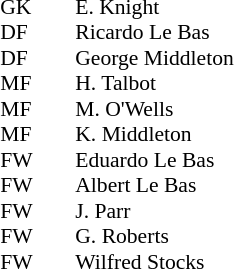<table style="font-size:90%; margin:0.2em auto;" cellspacing="0" cellpadding="0">
<tr>
<th width="25"></th>
<th width="25"></th>
</tr>
<tr>
<td>GK</td>
<td></td>
<td> E. Knight</td>
</tr>
<tr>
<td>DF</td>
<td></td>
<td> Ricardo Le Bas</td>
</tr>
<tr>
<td>DF</td>
<td></td>
<td> George Middleton</td>
</tr>
<tr>
<td>MF</td>
<td></td>
<td> H. Talbot</td>
</tr>
<tr>
<td>MF</td>
<td></td>
<td> M. O'Wells</td>
</tr>
<tr>
<td>MF</td>
<td></td>
<td> K. Middleton</td>
</tr>
<tr>
<td>FW</td>
<td></td>
<td> Eduardo Le Bas</td>
</tr>
<tr>
<td>FW</td>
<td></td>
<td> Albert Le Bas</td>
</tr>
<tr>
<td>FW</td>
<td></td>
<td> J. Parr</td>
</tr>
<tr>
<td>FW</td>
<td></td>
<td> G. Roberts</td>
</tr>
<tr>
<td>FW</td>
<td></td>
<td> Wilfred Stocks</td>
</tr>
</table>
